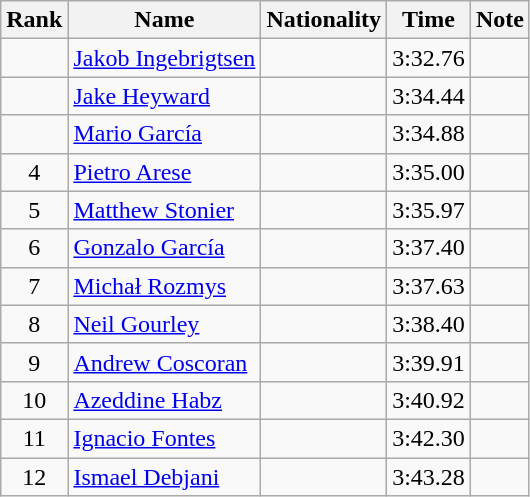<table class="wikitable sortable" style="text-align:center">
<tr>
<th>Rank</th>
<th>Name</th>
<th>Nationality</th>
<th>Time</th>
<th>Note</th>
</tr>
<tr>
<td></td>
<td align=left><a href='#'>Jakob Ingebrigtsen</a></td>
<td align=left></td>
<td>3:32.76</td>
<td><strong></strong></td>
</tr>
<tr>
<td></td>
<td align=left><a href='#'>Jake Heyward</a></td>
<td align=left></td>
<td>3:34.44</td>
<td></td>
</tr>
<tr>
<td></td>
<td align=left><a href='#'>Mario García</a></td>
<td align=left></td>
<td>3:34.88</td>
<td></td>
</tr>
<tr>
<td>4</td>
<td align=left><a href='#'>Pietro Arese</a></td>
<td align=left></td>
<td>3:35.00</td>
<td></td>
</tr>
<tr>
<td>5</td>
<td align=left><a href='#'>Matthew Stonier</a></td>
<td align=left></td>
<td>3:35.97</td>
<td></td>
</tr>
<tr>
<td>6</td>
<td align=left><a href='#'>Gonzalo García</a></td>
<td align=left></td>
<td>3:37.40</td>
<td></td>
</tr>
<tr>
<td>7</td>
<td align=left><a href='#'>Michał Rozmys</a></td>
<td align=left></td>
<td>3:37.63</td>
<td></td>
</tr>
<tr>
<td>8</td>
<td align=left><a href='#'>Neil Gourley</a></td>
<td align=left></td>
<td>3:38.40</td>
<td></td>
</tr>
<tr>
<td>9</td>
<td align=left><a href='#'>Andrew Coscoran</a></td>
<td align=left></td>
<td>3:39.91</td>
<td></td>
</tr>
<tr>
<td>10</td>
<td align=left><a href='#'>Azeddine Habz</a></td>
<td align=left></td>
<td>3:40.92</td>
<td></td>
</tr>
<tr>
<td>11</td>
<td align=left><a href='#'>Ignacio Fontes</a></td>
<td align=left></td>
<td>3:42.30</td>
<td></td>
</tr>
<tr>
<td>12</td>
<td align=left><a href='#'>Ismael Debjani</a></td>
<td align=left></td>
<td>3:43.28</td>
<td></td>
</tr>
</table>
